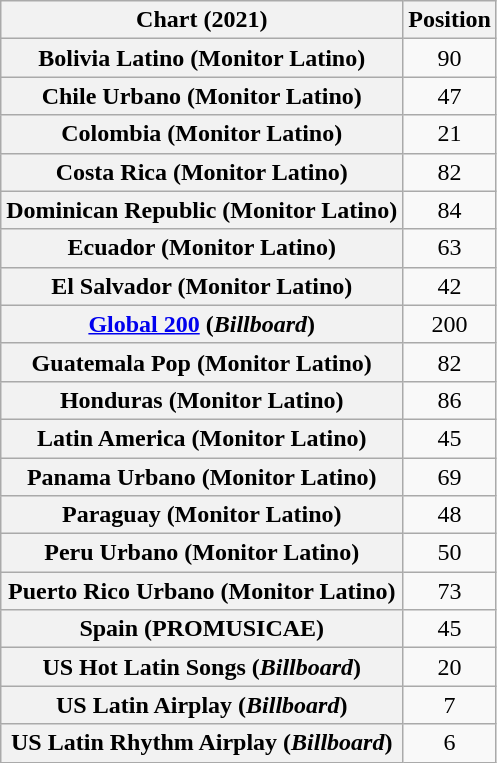<table class="wikitable sortable plainrowheaders" style="text-align:center">
<tr>
<th scope="col">Chart (2021)</th>
<th scope="col">Position</th>
</tr>
<tr>
<th scope="row">Bolivia Latino (Monitor Latino)</th>
<td>90</td>
</tr>
<tr>
<th scope="row">Chile Urbano (Monitor Latino)</th>
<td>47</td>
</tr>
<tr>
<th scope="row">Colombia (Monitor Latino)</th>
<td>21</td>
</tr>
<tr>
<th scope="row">Costa Rica (Monitor Latino)</th>
<td>82</td>
</tr>
<tr>
<th scope="row">Dominican Republic (Monitor Latino)</th>
<td>84</td>
</tr>
<tr>
<th scope="row">Ecuador (Monitor Latino)</th>
<td>63</td>
</tr>
<tr>
<th scope="row">El Salvador (Monitor Latino)</th>
<td>42</td>
</tr>
<tr>
<th scope="row"><a href='#'>Global 200</a> (<em>Billboard</em>)</th>
<td>200</td>
</tr>
<tr>
<th scope="row">Guatemala Pop (Monitor Latino)</th>
<td>82</td>
</tr>
<tr>
<th scope="row">Honduras (Monitor Latino)</th>
<td>86</td>
</tr>
<tr>
<th scope="row">Latin America (Monitor Latino)</th>
<td>45</td>
</tr>
<tr>
<th scope="row">Panama Urbano (Monitor Latino)</th>
<td>69</td>
</tr>
<tr>
<th scope="row">Paraguay (Monitor Latino)</th>
<td>48</td>
</tr>
<tr>
<th scope="row">Peru Urbano (Monitor Latino)</th>
<td>50</td>
</tr>
<tr>
<th scope="row">Puerto Rico Urbano (Monitor Latino)</th>
<td>73</td>
</tr>
<tr>
<th scope="row">Spain (PROMUSICAE)</th>
<td>45</td>
</tr>
<tr>
<th scope="row">US Hot Latin Songs (<em>Billboard</em>)</th>
<td>20</td>
</tr>
<tr>
<th scope="row">US Latin Airplay (<em>Billboard</em>)</th>
<td>7</td>
</tr>
<tr>
<th scope="row">US Latin Rhythm Airplay (<em>Billboard</em>)</th>
<td>6</td>
</tr>
</table>
